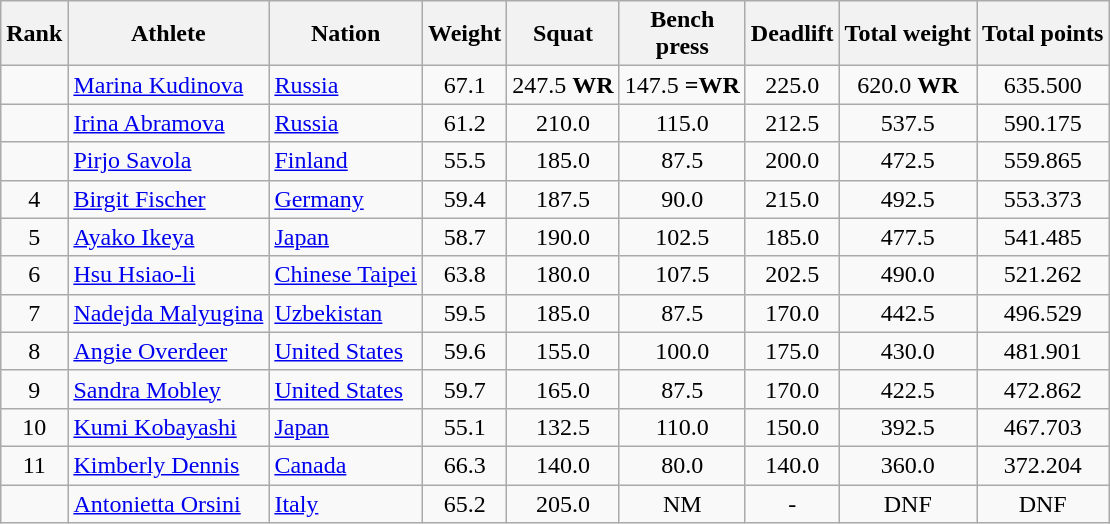<table class="wikitable sortable" style="text-align:center">
<tr>
<th>Rank</th>
<th>Athlete</th>
<th>Nation</th>
<th>Weight</th>
<th>Squat</th>
<th>Bench<br>press</th>
<th>Deadlift</th>
<th>Total weight</th>
<th>Total points</th>
</tr>
<tr>
<td></td>
<td align=left><a href='#'>Marina Kudinova</a></td>
<td align=left> <a href='#'>Russia</a></td>
<td>67.1</td>
<td>247.5 <strong>WR</strong></td>
<td>147.5 <strong>=WR</strong></td>
<td>225.0</td>
<td>620.0 <strong>WR</strong></td>
<td>635.500</td>
</tr>
<tr>
<td></td>
<td align=left><a href='#'>Irina Abramova</a></td>
<td align=left> <a href='#'>Russia</a></td>
<td>61.2</td>
<td>210.0</td>
<td>115.0</td>
<td>212.5</td>
<td>537.5</td>
<td>590.175</td>
</tr>
<tr>
<td></td>
<td align=left><a href='#'>Pirjo Savola</a></td>
<td align=left> <a href='#'>Finland</a></td>
<td>55.5</td>
<td>185.0</td>
<td>87.5</td>
<td>200.0</td>
<td>472.5</td>
<td>559.865</td>
</tr>
<tr>
<td>4</td>
<td align=left><a href='#'>Birgit Fischer</a></td>
<td align=left> <a href='#'>Germany</a></td>
<td>59.4</td>
<td>187.5</td>
<td>90.0</td>
<td>215.0</td>
<td>492.5</td>
<td>553.373</td>
</tr>
<tr>
<td>5</td>
<td align=left><a href='#'>Ayako Ikeya</a></td>
<td align=left> <a href='#'>Japan</a></td>
<td>58.7</td>
<td>190.0</td>
<td>102.5</td>
<td>185.0</td>
<td>477.5</td>
<td>541.485</td>
</tr>
<tr>
<td>6</td>
<td align=left><a href='#'>Hsu Hsiao-li</a></td>
<td align=left> <a href='#'>Chinese Taipei</a></td>
<td>63.8</td>
<td>180.0</td>
<td>107.5</td>
<td>202.5</td>
<td>490.0</td>
<td>521.262</td>
</tr>
<tr>
<td>7</td>
<td align=left><a href='#'>Nadejda Malyugina</a></td>
<td align=left> <a href='#'>Uzbekistan</a></td>
<td>59.5</td>
<td>185.0</td>
<td>87.5</td>
<td>170.0</td>
<td>442.5</td>
<td>496.529</td>
</tr>
<tr>
<td>8</td>
<td align=left><a href='#'>Angie Overdeer</a></td>
<td align=left> <a href='#'>United States</a></td>
<td>59.6</td>
<td>155.0</td>
<td>100.0</td>
<td>175.0</td>
<td>430.0</td>
<td>481.901</td>
</tr>
<tr>
<td>9</td>
<td align=left><a href='#'>Sandra Mobley</a></td>
<td align=left> <a href='#'>United States</a></td>
<td>59.7</td>
<td>165.0</td>
<td>87.5</td>
<td>170.0</td>
<td>422.5</td>
<td>472.862</td>
</tr>
<tr>
<td>10</td>
<td align=left><a href='#'>Kumi Kobayashi</a></td>
<td align=left> <a href='#'>Japan</a></td>
<td>55.1</td>
<td>132.5</td>
<td>110.0</td>
<td>150.0</td>
<td>392.5</td>
<td>467.703</td>
</tr>
<tr>
<td>11</td>
<td align=left><a href='#'>Kimberly Dennis</a></td>
<td align=left> <a href='#'>Canada</a></td>
<td>66.3</td>
<td>140.0</td>
<td>80.0</td>
<td>140.0</td>
<td>360.0</td>
<td>372.204</td>
</tr>
<tr>
<td></td>
<td align=left><a href='#'>Antonietta Orsini</a></td>
<td align=left> <a href='#'>Italy</a></td>
<td>65.2</td>
<td>205.0</td>
<td>NM</td>
<td>-</td>
<td>DNF</td>
<td>DNF</td>
</tr>
</table>
